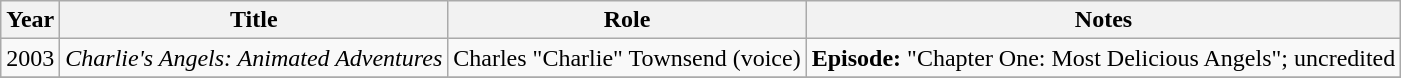<table class="wikitable sortable">
<tr>
<th>Year</th>
<th>Title</th>
<th>Role</th>
<th class="unsortable">Notes</th>
</tr>
<tr>
<td>2003</td>
<td><em>Charlie's Angels: Animated Adventures</em></td>
<td>Charles "Charlie" Townsend (voice)</td>
<td><strong>Episode:</strong> "Chapter One: Most Delicious Angels"; uncredited</td>
</tr>
<tr>
</tr>
</table>
